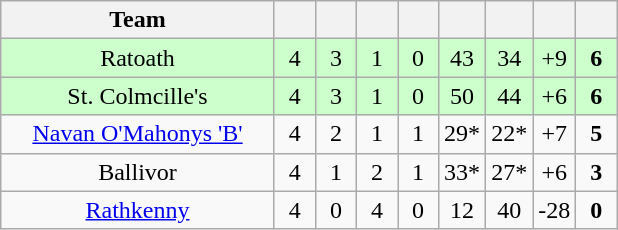<table class="wikitable" style="text-align:center">
<tr>
<th width="175">Team</th>
<th width="20"></th>
<th width="20"></th>
<th width="20"></th>
<th width="20"></th>
<th width="20"></th>
<th width="20"></th>
<th width="20"></th>
<th width="20"></th>
</tr>
<tr style="background:#cfc;">
<td>Ratoath</td>
<td>4</td>
<td>3</td>
<td>1</td>
<td>0</td>
<td>43</td>
<td>34</td>
<td>+9</td>
<td><strong>6</strong></td>
</tr>
<tr style="background:#cfc;">
<td>St. Colmcille's</td>
<td>4</td>
<td>3</td>
<td>1</td>
<td>0</td>
<td>50</td>
<td>44</td>
<td>+6</td>
<td><strong>6</strong></td>
</tr>
<tr>
<td><a href='#'>Navan O'Mahonys 'B'</a></td>
<td>4</td>
<td>2</td>
<td>1</td>
<td>1</td>
<td>29*</td>
<td>22*</td>
<td>+7</td>
<td><strong>5</strong></td>
</tr>
<tr>
<td>Ballivor</td>
<td>4</td>
<td>1</td>
<td>2</td>
<td>1</td>
<td>33*</td>
<td>27*</td>
<td>+6</td>
<td><strong>3</strong></td>
</tr>
<tr>
<td><a href='#'>Rathkenny</a></td>
<td>4</td>
<td>0</td>
<td>4</td>
<td>0</td>
<td>12</td>
<td>40</td>
<td>-28</td>
<td><strong>0</strong></td>
</tr>
</table>
